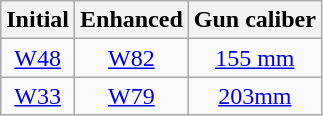<table class="wikitable floatright"  style="text-align:center;">
<tr>
<th>Initial</th>
<th>Enhanced</th>
<th>Gun caliber</th>
</tr>
<tr>
<td><a href='#'>W48</a></td>
<td><a href='#'>W82</a></td>
<td><a href='#'>155 mm</a></td>
</tr>
<tr>
<td><a href='#'>W33</a></td>
<td><a href='#'>W79</a></td>
<td><a href='#'>203mm</a></td>
</tr>
</table>
